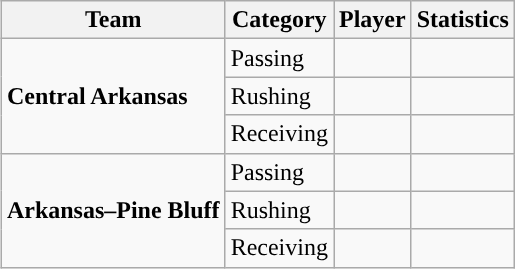<table class="wikitable" style="float: right;">
<tr>
<th>Team</th>
<th>Category</th>
<th>Player</th>
<th>Statistics</th>
</tr>
<tr>
<td rowspan=3><strong>Central Arkansas</strong></td>
<td>Passing</td>
<td></td>
<td></td>
</tr>
<tr>
<td>Rushing</td>
<td></td>
<td></td>
</tr>
<tr>
<td>Receiving</td>
<td></td>
<td></td>
</tr>
<tr>
<td rowspan=3><strong>Arkansas–Pine Bluff</strong></td>
<td>Passing</td>
<td></td>
<td></td>
</tr>
<tr>
<td>Rushing</td>
<td></td>
<td></td>
</tr>
<tr>
<td>Receiving</td>
<td></td>
<td></td>
</tr>
</table>
